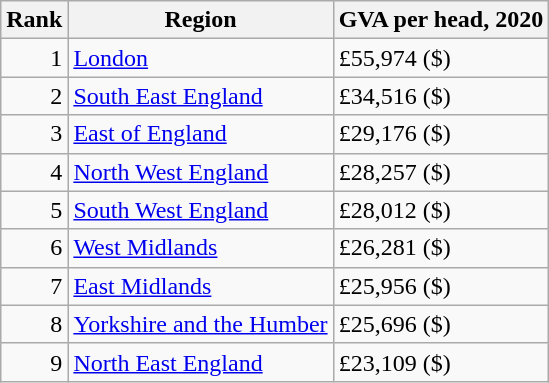<table class="wikitable">
<tr>
<th>Rank</th>
<th>Region</th>
<th>GVA per head, 2020</th>
</tr>
<tr>
<td align=right>1</td>
<td><a href='#'>London</a></td>
<td>£55,974 ($)</td>
</tr>
<tr>
<td align=right>2</td>
<td><a href='#'>South East England</a></td>
<td>£34,516 ($)</td>
</tr>
<tr>
<td align=right>3</td>
<td><a href='#'>East of England</a></td>
<td>£29,176 ($)</td>
</tr>
<tr>
<td align=right>4</td>
<td><a href='#'>North West England</a></td>
<td>£28,257 ($)</td>
</tr>
<tr>
<td align=right>5</td>
<td><a href='#'>South West England</a></td>
<td>£28,012 ($)</td>
</tr>
<tr>
<td align=right>6</td>
<td><a href='#'>West Midlands</a></td>
<td>£26,281 ($)</td>
</tr>
<tr>
<td align=right>7</td>
<td><a href='#'>East Midlands</a></td>
<td>£25,956 ($)</td>
</tr>
<tr>
<td align=right>8</td>
<td><a href='#'>Yorkshire and the Humber</a></td>
<td>£25,696 ($)</td>
</tr>
<tr>
<td align=right>9</td>
<td><a href='#'>North East England</a></td>
<td>£23,109 ($)</td>
</tr>
</table>
